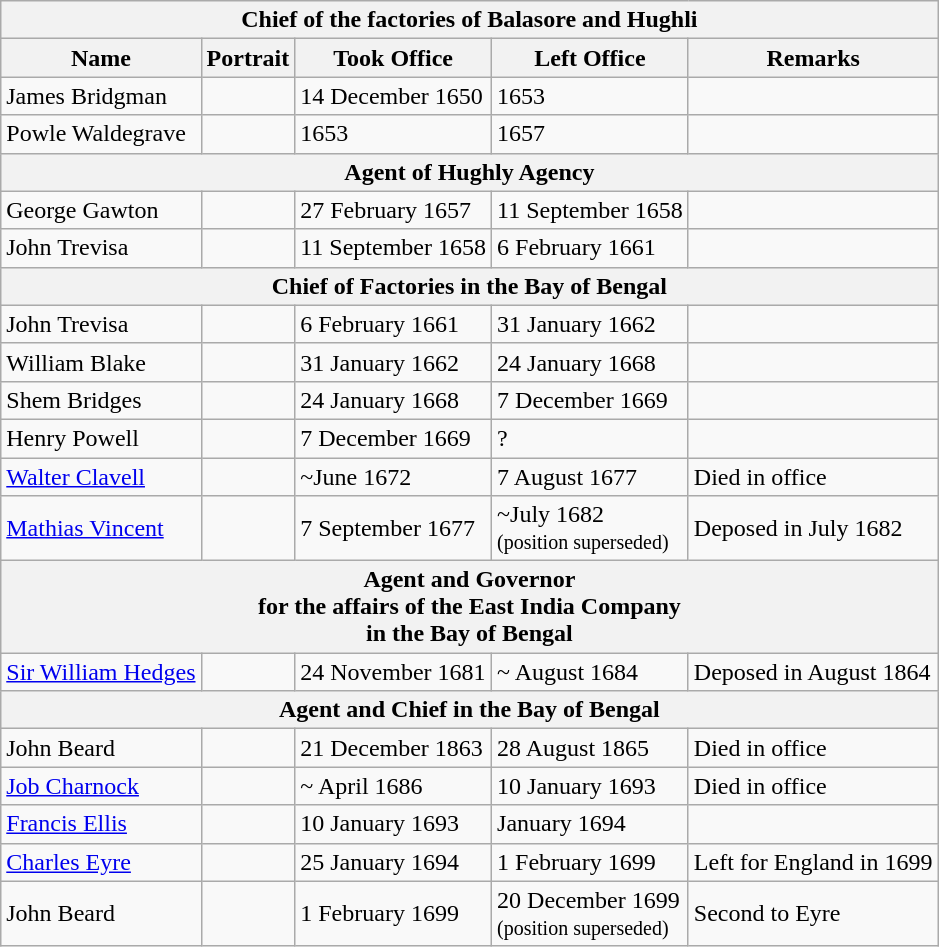<table class="wikitable sortable">
<tr>
<th colspan="5">Chief of the factories of Balasore and Hughli</th>
</tr>
<tr>
<th>Name</th>
<th>Portrait</th>
<th>Took Office</th>
<th>Left Office</th>
<th>Remarks</th>
</tr>
<tr>
<td>James Bridgman</td>
<td></td>
<td>14 December 1650</td>
<td>1653</td>
<td></td>
</tr>
<tr>
<td>Powle Waldegrave</td>
<td></td>
<td>1653</td>
<td>1657</td>
<td></td>
</tr>
<tr>
<th colspan="5">Agent of Hughly Agency</th>
</tr>
<tr>
<td>George Gawton</td>
<td></td>
<td>27 February 1657</td>
<td>11 September 1658</td>
<td></td>
</tr>
<tr>
<td>John Trevisa</td>
<td></td>
<td>11 September 1658</td>
<td>6 February 1661</td>
<td></td>
</tr>
<tr>
<th colspan="5">Chief of Factories in the Bay of Bengal</th>
</tr>
<tr>
<td>John Trevisa</td>
<td></td>
<td>6 February 1661</td>
<td>31 January 1662</td>
<td></td>
</tr>
<tr>
<td>William Blake</td>
<td></td>
<td>31 January 1662</td>
<td>24 January 1668</td>
<td></td>
</tr>
<tr>
<td>Shem Bridges</td>
<td></td>
<td>24 January 1668</td>
<td>7 December 1669</td>
<td></td>
</tr>
<tr>
<td>Henry Powell</td>
<td></td>
<td>7 December 1669</td>
<td>?</td>
<td></td>
</tr>
<tr>
<td><a href='#'>Walter Clavell</a></td>
<td></td>
<td>~June 1672</td>
<td>7 August 1677</td>
<td>Died in office</td>
</tr>
<tr>
<td><a href='#'>Mathias Vincent</a></td>
<td></td>
<td>7 September 1677</td>
<td>~July 1682<br><small>(position superseded)</small></td>
<td>Deposed in July 1682</td>
</tr>
<tr>
<th colspan="5">Agent and Governor<br>for the affairs of the East India Company<br>in the Bay of Bengal</th>
</tr>
<tr>
<td><a href='#'>Sir William Hedges</a></td>
<td></td>
<td>24 November 1681</td>
<td>~ August 1684</td>
<td>Deposed in August 1864</td>
</tr>
<tr>
<th colspan="5">Agent and Chief in the Bay of Bengal</th>
</tr>
<tr>
<td>John Beard</td>
<td></td>
<td>21 December 1863</td>
<td>28 August 1865</td>
<td>Died in office</td>
</tr>
<tr>
<td><a href='#'>Job Charnock</a></td>
<td></td>
<td>~ April 1686</td>
<td>10 January 1693</td>
<td>Died in office</td>
</tr>
<tr>
<td><a href='#'>Francis Ellis</a></td>
<td></td>
<td>10 January 1693</td>
<td>January 1694</td>
<td></td>
</tr>
<tr>
<td><a href='#'>Charles Eyre</a></td>
<td></td>
<td>25 January 1694</td>
<td>1 February 1699</td>
<td>Left for England in 1699</td>
</tr>
<tr>
<td>John Beard</td>
<td></td>
<td>1 February 1699</td>
<td>20 December 1699<br><small>(position superseded)</small></td>
<td>Second to Eyre</td>
</tr>
</table>
